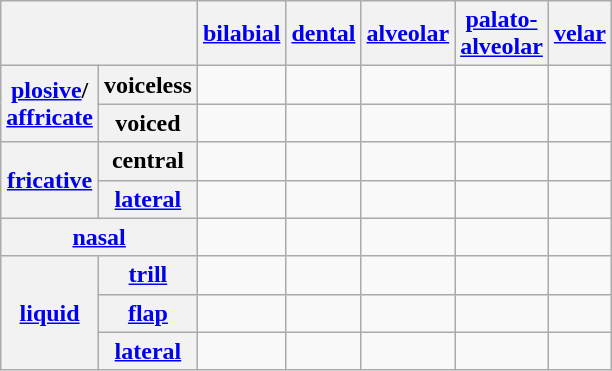<table class="wikitable" style="text-align:center;">
<tr>
<th colspan="2"></th>
<th><a href='#'>bilabial</a></th>
<th><a href='#'>dental</a></th>
<th><a href='#'>alveolar</a></th>
<th><a href='#'>palato-<br>alveolar</a></th>
<th><a href='#'>velar</a></th>
</tr>
<tr>
<th rowspan="2"><a href='#'>plosive</a>/<br><a href='#'>affricate</a></th>
<th>voiceless</th>
<td></td>
<td></td>
<td></td>
<td></td>
<td></td>
</tr>
<tr>
<th>voiced</th>
<td></td>
<td></td>
<td></td>
<td></td>
<td></td>
</tr>
<tr>
<th rowspan="2"><a href='#'>fricative</a></th>
<th>central</th>
<td></td>
<td></td>
<td></td>
<td></td>
<td></td>
</tr>
<tr>
<th><a href='#'>lateral</a></th>
<td></td>
<td></td>
<td></td>
<td></td>
<td></td>
</tr>
<tr>
<th colspan="2"><a href='#'>nasal</a></th>
<td></td>
<td></td>
<td></td>
<td></td>
<td></td>
</tr>
<tr>
<th rowspan="3"><a href='#'>liquid</a></th>
<th><a href='#'>trill</a></th>
<td></td>
<td></td>
<td></td>
<td></td>
<td></td>
</tr>
<tr>
<th><a href='#'>flap</a></th>
<td></td>
<td></td>
<td></td>
<td></td>
<td></td>
</tr>
<tr>
<th><a href='#'>lateral</a></th>
<td></td>
<td></td>
<td></td>
<td></td>
<td></td>
</tr>
</table>
